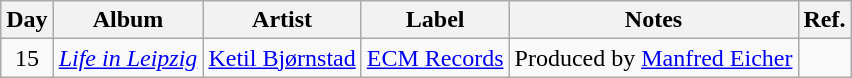<table class="wikitable">
<tr>
<th>Day</th>
<th>Album</th>
<th>Artist</th>
<th>Label</th>
<th>Notes</th>
<th>Ref.</th>
</tr>
<tr>
<td rowspan="1" style="text-align:center;">15</td>
<td><em><a href='#'>Life in Leipzig</a></em></td>
<td><a href='#'>Ketil Bjørnstad</a></td>
<td><a href='#'>ECM Records</a></td>
<td>Produced by <a href='#'>Manfred Eicher</a></td>
<td style="text-align:center;"></td>
</tr>
</table>
